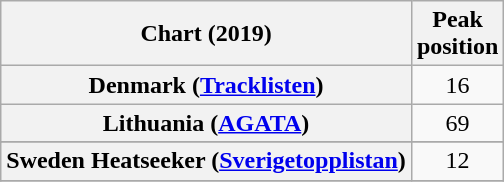<table class="wikitable sortable plainrowheaders" style="text-align:center">
<tr>
<th scope="col">Chart (2019)</th>
<th scope="col">Peak<br>position</th>
</tr>
<tr>
<th scope="row">Denmark (<a href='#'>Tracklisten</a>)</th>
<td>16</td>
</tr>
<tr>
<th scope="row">Lithuania (<a href='#'>AGATA</a>)</th>
<td>69</td>
</tr>
<tr>
</tr>
<tr>
<th scope="row">Sweden Heatseeker (<a href='#'>Sverigetopplistan</a>)</th>
<td>12</td>
</tr>
<tr>
</tr>
</table>
